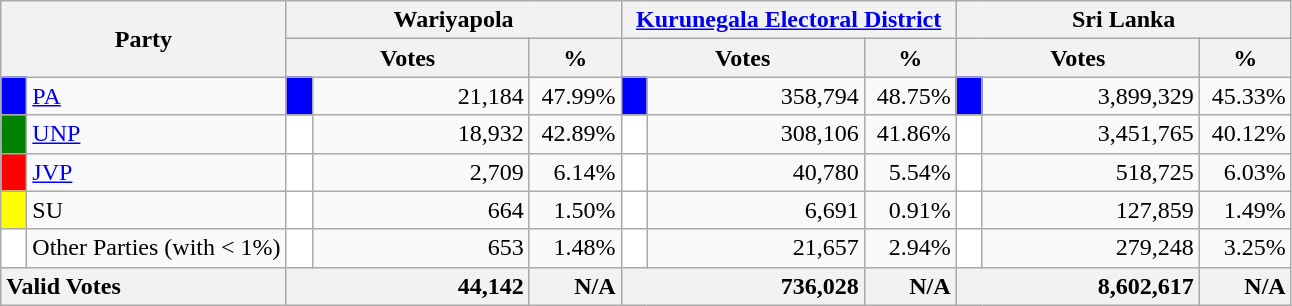<table class="wikitable">
<tr>
<th colspan="2" width="144px"rowspan="2">Party</th>
<th colspan="3" width="216px">Wariyapola</th>
<th colspan="3" width="216px"><a href='#'>Kurunegala Electoral District</a></th>
<th colspan="3" width="216px">Sri Lanka</th>
</tr>
<tr>
<th colspan="2" width="144px">Votes</th>
<th>%</th>
<th colspan="2" width="144px">Votes</th>
<th>%</th>
<th colspan="2" width="144px">Votes</th>
<th>%</th>
</tr>
<tr>
<td style="background-color:blue;" width="10px"></td>
<td style="text-align:left;"><a href='#'>PA</a></td>
<td style="background-color:blue;" width="10px"></td>
<td style="text-align:right;">21,184</td>
<td style="text-align:right;">47.99%</td>
<td style="background-color:blue;" width="10px"></td>
<td style="text-align:right;">358,794</td>
<td style="text-align:right;">48.75%</td>
<td style="background-color:blue;" width="10px"></td>
<td style="text-align:right;">3,899,329</td>
<td style="text-align:right;">45.33%</td>
</tr>
<tr>
<td style="background-color:green;" width="10px"></td>
<td style="text-align:left;"><a href='#'>UNP</a></td>
<td style="background-color:white;" width="10px"></td>
<td style="text-align:right;">18,932</td>
<td style="text-align:right;">42.89%</td>
<td style="background-color:white;" width="10px"></td>
<td style="text-align:right;">308,106</td>
<td style="text-align:right;">41.86%</td>
<td style="background-color:white;" width="10px"></td>
<td style="text-align:right;">3,451,765</td>
<td style="text-align:right;">40.12%</td>
</tr>
<tr>
<td style="background-color:red;" width="10px"></td>
<td style="text-align:left;"><a href='#'>JVP</a></td>
<td style="background-color:white;" width="10px"></td>
<td style="text-align:right;">2,709</td>
<td style="text-align:right;">6.14%</td>
<td style="background-color:white;" width="10px"></td>
<td style="text-align:right;">40,780</td>
<td style="text-align:right;">5.54%</td>
<td style="background-color:white;" width="10px"></td>
<td style="text-align:right;">518,725</td>
<td style="text-align:right;">6.03%</td>
</tr>
<tr>
<td style="background-color:yellow;" width="10px"></td>
<td style="text-align:left;">SU</td>
<td style="background-color:white;" width="10px"></td>
<td style="text-align:right;">664</td>
<td style="text-align:right;">1.50%</td>
<td style="background-color:white;" width="10px"></td>
<td style="text-align:right;">6,691</td>
<td style="text-align:right;">0.91%</td>
<td style="background-color:white;" width="10px"></td>
<td style="text-align:right;">127,859</td>
<td style="text-align:right;">1.49%</td>
</tr>
<tr>
<td style="background-color:white;" width="10px"></td>
<td style="text-align:left;">Other Parties (with < 1%)</td>
<td style="background-color:white;" width="10px"></td>
<td style="text-align:right;">653</td>
<td style="text-align:right;">1.48%</td>
<td style="background-color:white;" width="10px"></td>
<td style="text-align:right;">21,657</td>
<td style="text-align:right;">2.94%</td>
<td style="background-color:white;" width="10px"></td>
<td style="text-align:right;">279,248</td>
<td style="text-align:right;">3.25%</td>
</tr>
<tr>
<th colspan="2" width="144px"style="text-align:left;">Valid Votes</th>
<th style="text-align:right;"colspan="2" width="144px">44,142</th>
<th style="text-align:right;">N/A</th>
<th style="text-align:right;"colspan="2" width="144px">736,028</th>
<th style="text-align:right;">N/A</th>
<th style="text-align:right;"colspan="2" width="144px">8,602,617</th>
<th style="text-align:right;">N/A</th>
</tr>
</table>
